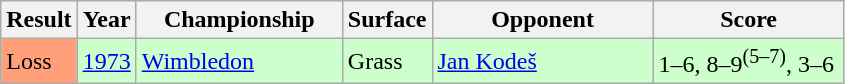<table class='sortable wikitable'>
<tr>
<th style="width:40px">Result</th>
<th style="width:30px">Year</th>
<th style="width:130px">Championship</th>
<th style="width:50px">Surface</th>
<th style="width:140px">Opponent</th>
<th style="width:120px" class="unsortable">Score</th>
</tr>
<tr style="background:#cfc;">
<td style="background:#ffa07a;">Loss</td>
<td><a href='#'>1973</a></td>
<td><a href='#'>Wimbledon</a></td>
<td>Grass</td>
<td> <a href='#'>Jan Kodeš</a></td>
<td>1–6, 8–9<sup>(5–7)</sup>, 3–6</td>
</tr>
</table>
